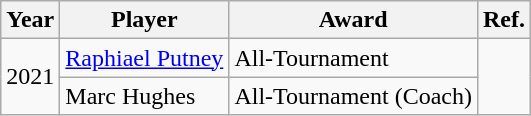<table class="wikitable">
<tr>
<th>Year</th>
<th>Player</th>
<th>Award</th>
<th>Ref.</th>
</tr>
<tr>
<td rowspan=2>2021</td>
<td><a href='#'>Raphiael Putney</a></td>
<td>All-Tournament</td>
<td rowspan=2></td>
</tr>
<tr>
<td>Marc Hughes</td>
<td>All-Tournament (Coach)</td>
</tr>
</table>
